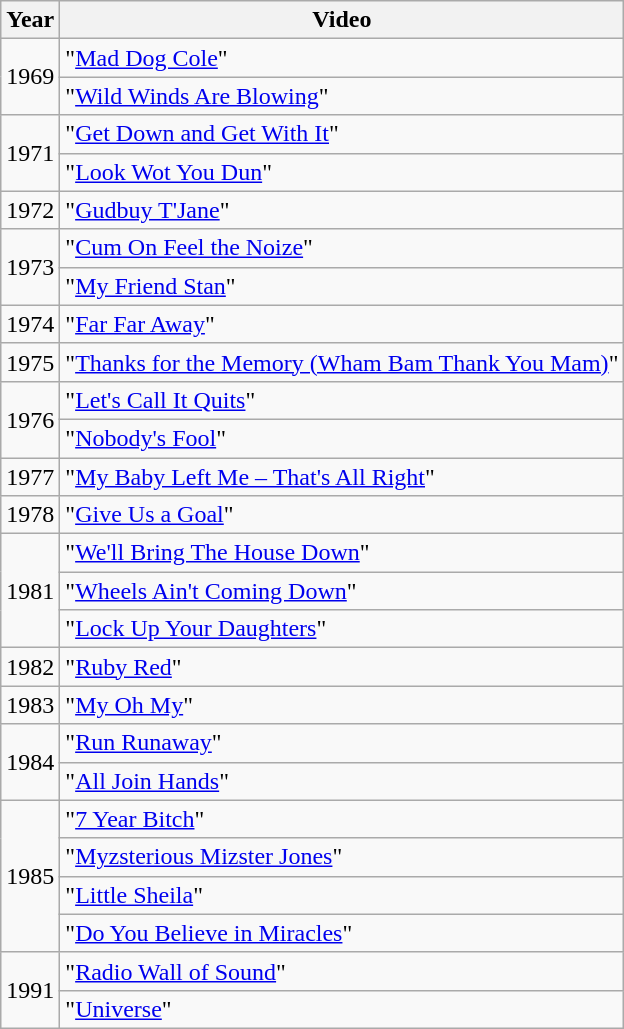<table class="wikitable">
<tr>
<th>Year</th>
<th>Video</th>
</tr>
<tr>
<td rowspan="2">1969</td>
<td>"<a href='#'>Mad Dog Cole</a>"</td>
</tr>
<tr>
<td>"<a href='#'>Wild Winds Are Blowing</a>"</td>
</tr>
<tr>
<td rowspan="2">1971</td>
<td>"<a href='#'>Get Down and Get With It</a>"</td>
</tr>
<tr>
<td>"<a href='#'>Look Wot You Dun</a>"</td>
</tr>
<tr>
<td>1972</td>
<td>"<a href='#'>Gudbuy T'Jane</a>"</td>
</tr>
<tr>
<td rowspan="2">1973</td>
<td>"<a href='#'>Cum On Feel the Noize</a>"</td>
</tr>
<tr>
<td>"<a href='#'>My Friend Stan</a>"</td>
</tr>
<tr>
<td>1974</td>
<td>"<a href='#'>Far Far Away</a>"</td>
</tr>
<tr>
<td>1975</td>
<td>"<a href='#'>Thanks for the Memory (Wham Bam Thank You Mam)</a>"</td>
</tr>
<tr>
<td rowspan="2">1976</td>
<td>"<a href='#'>Let's Call It Quits</a>"</td>
</tr>
<tr>
<td>"<a href='#'>Nobody's Fool</a>"</td>
</tr>
<tr>
<td>1977</td>
<td>"<a href='#'>My Baby Left Me – That's All Right</a>"</td>
</tr>
<tr>
<td>1978</td>
<td>"<a href='#'>Give Us a Goal</a>"</td>
</tr>
<tr>
<td rowspan="3">1981</td>
<td>"<a href='#'>We'll Bring The House Down</a>"</td>
</tr>
<tr>
<td>"<a href='#'>Wheels Ain't Coming Down</a>"</td>
</tr>
<tr>
<td>"<a href='#'>Lock Up Your Daughters</a>"</td>
</tr>
<tr>
<td>1982</td>
<td>"<a href='#'>Ruby Red</a>"</td>
</tr>
<tr>
<td>1983</td>
<td>"<a href='#'>My Oh My</a>"</td>
</tr>
<tr>
<td rowspan="2">1984</td>
<td>"<a href='#'>Run Runaway</a>"</td>
</tr>
<tr>
<td>"<a href='#'>All Join Hands</a>"</td>
</tr>
<tr>
<td rowspan="4">1985</td>
<td>"<a href='#'>7 Year Bitch</a>"</td>
</tr>
<tr>
<td>"<a href='#'>Myzsterious Mizster Jones</a>"</td>
</tr>
<tr>
<td>"<a href='#'>Little Sheila</a>"</td>
</tr>
<tr>
<td>"<a href='#'>Do You Believe in Miracles</a>"</td>
</tr>
<tr>
<td rowspan="2">1991</td>
<td>"<a href='#'>Radio Wall of Sound</a>"</td>
</tr>
<tr>
<td>"<a href='#'>Universe</a>"</td>
</tr>
</table>
